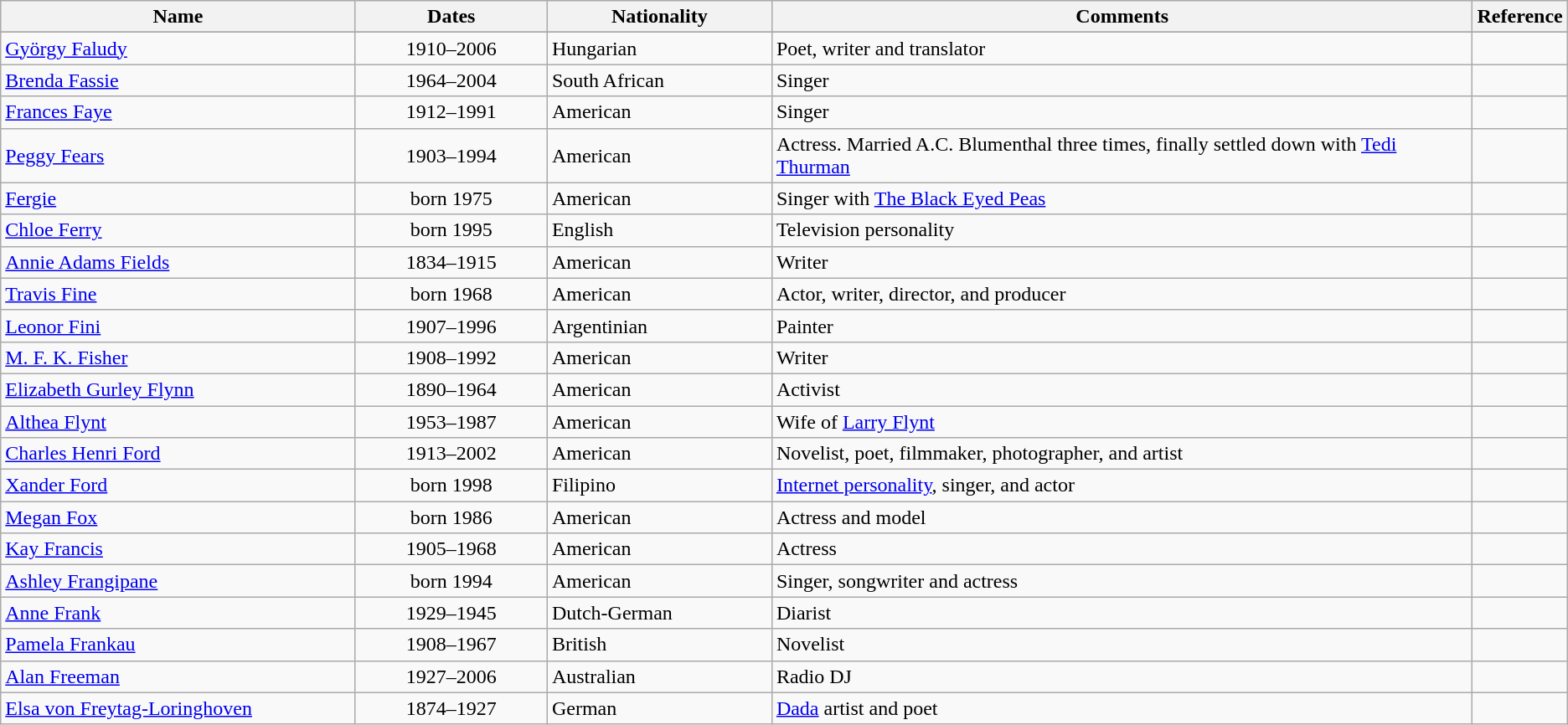<table class="wikitable sortable plainrowheaders">
<tr>
<th style="width:24%;">Name</th>
<th style="width:13%;">Dates</th>
<th style="width:15%;">Nationality</th>
<th style="width:50%;">Comments</th>
<th style="width:3%;">Reference</th>
</tr>
<tr valign="top">
</tr>
<tr>
<td><a href='#'>György Faludy</a></td>
<td align=center>1910–2006</td>
<td>Hungarian</td>
<td>Poet, writer and translator</td>
<td></td>
</tr>
<tr>
<td><a href='#'>Brenda Fassie</a></td>
<td align=center>1964–2004</td>
<td>South African</td>
<td>Singer</td>
<td></td>
</tr>
<tr>
<td><a href='#'>Frances Faye</a></td>
<td align=center>1912–1991</td>
<td>American</td>
<td>Singer</td>
<td></td>
</tr>
<tr>
<td><a href='#'>Peggy Fears</a></td>
<td align=center>1903–1994</td>
<td>American</td>
<td>Actress. Married A.C. Blumenthal three times, finally settled down with <a href='#'>Tedi Thurman</a></td>
<td></td>
</tr>
<tr>
<td><a href='#'>Fergie</a></td>
<td align=center>born 1975</td>
<td>American</td>
<td>Singer with <a href='#'>The Black Eyed Peas</a></td>
<td></td>
</tr>
<tr>
<td><a href='#'>Chloe Ferry</a></td>
<td align=center>born 1995</td>
<td>English</td>
<td>Television personality</td>
<td></td>
</tr>
<tr>
<td><a href='#'>Annie Adams Fields</a></td>
<td align=center>1834–1915</td>
<td>American</td>
<td>Writer</td>
<td></td>
</tr>
<tr>
<td><a href='#'>Travis Fine</a></td>
<td align=center>born 1968</td>
<td>American</td>
<td>Actor, writer, director, and producer</td>
<td></td>
</tr>
<tr>
<td><a href='#'>Leonor Fini</a></td>
<td align=center>1907–1996</td>
<td>Argentinian</td>
<td>Painter</td>
<td></td>
</tr>
<tr>
<td><a href='#'>M. F. K. Fisher</a></td>
<td align=center>1908–1992</td>
<td>American</td>
<td>Writer</td>
<td></td>
</tr>
<tr>
<td><a href='#'>Elizabeth Gurley Flynn</a></td>
<td align=center>1890–1964</td>
<td>American</td>
<td>Activist</td>
<td></td>
</tr>
<tr>
<td><a href='#'>Althea Flynt</a></td>
<td align=center>1953–1987</td>
<td>American</td>
<td>Wife of <a href='#'>Larry Flynt</a></td>
<td></td>
</tr>
<tr>
<td><a href='#'>Charles Henri Ford</a></td>
<td align=center>1913–2002</td>
<td>American</td>
<td>Novelist, poet, filmmaker, photographer, and artist</td>
<td></td>
</tr>
<tr>
<td><a href='#'>Xander Ford</a></td>
<td align=center>born 1998</td>
<td>Filipino</td>
<td><a href='#'>Internet personality</a>, singer, and actor</td>
<td></td>
</tr>
<tr>
<td><a href='#'>Megan Fox</a></td>
<td align=center>born 1986</td>
<td>American</td>
<td>Actress and model</td>
<td></td>
</tr>
<tr>
<td><a href='#'>Kay Francis</a></td>
<td align=center>1905–1968</td>
<td>American</td>
<td>Actress</td>
<td></td>
</tr>
<tr>
<td><a href='#'>Ashley Frangipane</a></td>
<td align=center>born 1994</td>
<td>American</td>
<td>Singer, songwriter and actress</td>
<td></td>
</tr>
<tr>
<td><a href='#'>Anne Frank</a></td>
<td align=center>1929–1945</td>
<td>Dutch-German</td>
<td>Diarist</td>
<td></td>
</tr>
<tr>
<td><a href='#'>Pamela Frankau</a></td>
<td align=center>1908–1967</td>
<td>British</td>
<td>Novelist</td>
<td></td>
</tr>
<tr>
<td><a href='#'>Alan Freeman</a></td>
<td align=center>1927–2006</td>
<td>Australian</td>
<td>Radio DJ</td>
<td></td>
</tr>
<tr>
<td><a href='#'>Elsa von Freytag-Loringhoven</a></td>
<td align=center>1874–1927</td>
<td>German</td>
<td><a href='#'>Dada</a> artist and poet</td>
<td></td>
</tr>
</table>
